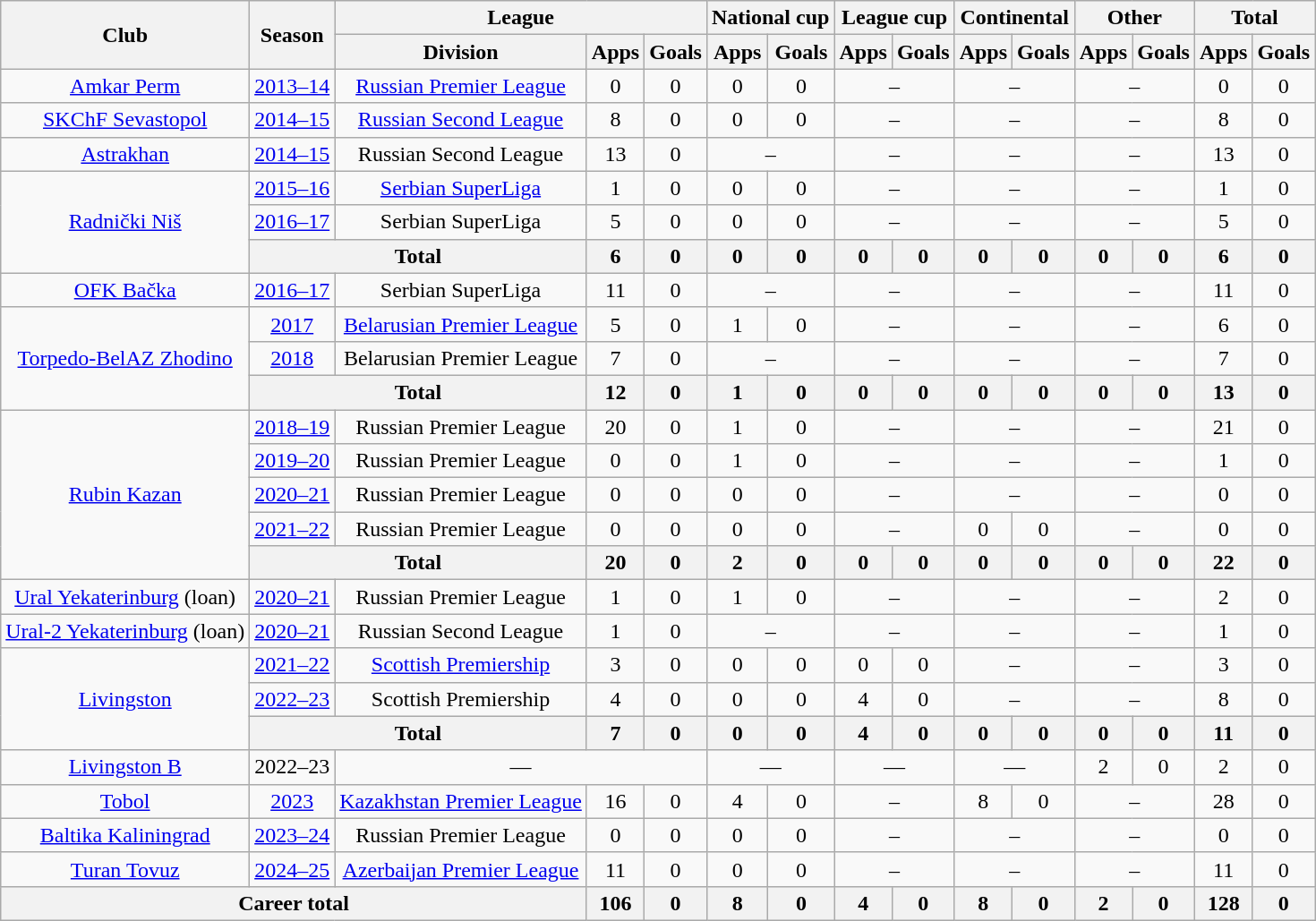<table class="wikitable" style="text-align:center">
<tr>
<th rowspan=2>Club</th>
<th rowspan=2>Season</th>
<th colspan=3>League</th>
<th colspan=2>National cup</th>
<th colspan=2>League cup</th>
<th colspan=2>Continental</th>
<th colspan=2>Other</th>
<th colspan=2>Total</th>
</tr>
<tr>
<th>Division</th>
<th>Apps</th>
<th>Goals</th>
<th>Apps</th>
<th>Goals</th>
<th>Apps</th>
<th>Goals</th>
<th>Apps</th>
<th>Goals</th>
<th>Apps</th>
<th>Goals</th>
<th>Apps</th>
<th>Goals</th>
</tr>
<tr>
<td><a href='#'>Amkar Perm</a></td>
<td><a href='#'>2013–14</a></td>
<td><a href='#'>Russian Premier League</a></td>
<td>0</td>
<td>0</td>
<td>0</td>
<td>0</td>
<td colspan=2>–</td>
<td colspan=2>–</td>
<td colspan=2>–</td>
<td>0</td>
<td>0</td>
</tr>
<tr>
<td><a href='#'>SKChF Sevastopol</a></td>
<td><a href='#'>2014–15</a></td>
<td><a href='#'>Russian Second League</a></td>
<td>8</td>
<td>0</td>
<td>0</td>
<td>0</td>
<td colspan=2>–</td>
<td colspan=2>–</td>
<td colspan=2>–</td>
<td>8</td>
<td>0</td>
</tr>
<tr>
<td><a href='#'>Astrakhan</a></td>
<td><a href='#'>2014–15</a></td>
<td>Russian Second League</td>
<td>13</td>
<td>0</td>
<td colspan=2>–</td>
<td colspan=2>–</td>
<td colspan=2>–</td>
<td colspan=2>–</td>
<td>13</td>
<td>0</td>
</tr>
<tr>
<td rowspan="3"><a href='#'>Radnički Niš</a></td>
<td><a href='#'>2015–16</a></td>
<td><a href='#'>Serbian SuperLiga</a></td>
<td>1</td>
<td>0</td>
<td>0</td>
<td>0</td>
<td colspan=2>–</td>
<td colspan=2>–</td>
<td colspan=2>–</td>
<td>1</td>
<td>0</td>
</tr>
<tr>
<td><a href='#'>2016–17</a></td>
<td>Serbian SuperLiga</td>
<td>5</td>
<td>0</td>
<td>0</td>
<td>0</td>
<td colspan=2>–</td>
<td colspan=2>–</td>
<td colspan=2>–</td>
<td>5</td>
<td>0</td>
</tr>
<tr>
<th colspan=2>Total</th>
<th>6</th>
<th>0</th>
<th>0</th>
<th>0</th>
<th>0</th>
<th>0</th>
<th>0</th>
<th>0</th>
<th>0</th>
<th>0</th>
<th>6</th>
<th>0</th>
</tr>
<tr>
<td><a href='#'>OFK Bačka</a></td>
<td><a href='#'>2016–17</a></td>
<td>Serbian SuperLiga</td>
<td>11</td>
<td>0</td>
<td colspan=2>–</td>
<td colspan=2>–</td>
<td colspan=2>–</td>
<td colspan=2>–</td>
<td>11</td>
<td>0</td>
</tr>
<tr>
<td rowspan="3"><a href='#'>Torpedo-BelAZ Zhodino</a></td>
<td><a href='#'>2017</a></td>
<td><a href='#'>Belarusian Premier League</a></td>
<td>5</td>
<td>0</td>
<td>1</td>
<td>0</td>
<td colspan=2>–</td>
<td colspan=2>–</td>
<td colspan=2>–</td>
<td>6</td>
<td>0</td>
</tr>
<tr>
<td><a href='#'>2018</a></td>
<td>Belarusian Premier League</td>
<td>7</td>
<td>0</td>
<td colspan=2>–</td>
<td colspan=2>–</td>
<td colspan=2>–</td>
<td colspan=2>–</td>
<td>7</td>
<td>0</td>
</tr>
<tr>
<th colspan=2>Total</th>
<th>12</th>
<th>0</th>
<th>1</th>
<th>0</th>
<th>0</th>
<th>0</th>
<th>0</th>
<th>0</th>
<th>0</th>
<th>0</th>
<th>13</th>
<th>0</th>
</tr>
<tr>
<td rowspan="5"><a href='#'>Rubin Kazan</a></td>
<td><a href='#'>2018–19</a></td>
<td>Russian Premier League</td>
<td>20</td>
<td>0</td>
<td>1</td>
<td>0</td>
<td colspan=2>–</td>
<td colspan=2>–</td>
<td colspan=2>–</td>
<td>21</td>
<td>0</td>
</tr>
<tr>
<td><a href='#'>2019–20</a></td>
<td>Russian Premier League</td>
<td>0</td>
<td>0</td>
<td>1</td>
<td>0</td>
<td colspan=2>–</td>
<td colspan=2>–</td>
<td colspan=2>–</td>
<td>1</td>
<td>0</td>
</tr>
<tr>
<td><a href='#'>2020–21</a></td>
<td>Russian Premier League</td>
<td>0</td>
<td>0</td>
<td>0</td>
<td>0</td>
<td colspan=2>–</td>
<td colspan=2>–</td>
<td colspan=2>–</td>
<td>0</td>
<td>0</td>
</tr>
<tr>
<td><a href='#'>2021–22</a></td>
<td>Russian Premier League</td>
<td>0</td>
<td>0</td>
<td>0</td>
<td>0</td>
<td colspan=2>–</td>
<td>0</td>
<td>0</td>
<td colspan=2>–</td>
<td>0</td>
<td>0</td>
</tr>
<tr>
<th colspan=2>Total</th>
<th>20</th>
<th>0</th>
<th>2</th>
<th>0</th>
<th>0</th>
<th>0</th>
<th>0</th>
<th>0</th>
<th>0</th>
<th>0</th>
<th>22</th>
<th>0</th>
</tr>
<tr>
<td><a href='#'>Ural Yekaterinburg</a> (loan)</td>
<td><a href='#'>2020–21</a></td>
<td>Russian Premier League</td>
<td>1</td>
<td>0</td>
<td>1</td>
<td>0</td>
<td colspan=2>–</td>
<td colspan=2>–</td>
<td colspan=2>–</td>
<td>2</td>
<td>0</td>
</tr>
<tr>
<td><a href='#'>Ural-2 Yekaterinburg</a> (loan)</td>
<td><a href='#'>2020–21</a></td>
<td>Russian Second League</td>
<td>1</td>
<td>0</td>
<td colspan=2>–</td>
<td colspan=2>–</td>
<td colspan=2>–</td>
<td colspan=2>–</td>
<td>1</td>
<td>0</td>
</tr>
<tr>
<td rowspan="3"><a href='#'>Livingston</a></td>
<td><a href='#'>2021–22</a></td>
<td><a href='#'>Scottish Premiership</a></td>
<td>3</td>
<td>0</td>
<td>0</td>
<td>0</td>
<td>0</td>
<td>0</td>
<td colspan=2>–</td>
<td colspan=2>–</td>
<td>3</td>
<td>0</td>
</tr>
<tr>
<td><a href='#'>2022–23</a></td>
<td>Scottish Premiership</td>
<td>4</td>
<td>0</td>
<td>0</td>
<td>0</td>
<td>4</td>
<td>0</td>
<td colspan=2>–</td>
<td colspan=2>–</td>
<td>8</td>
<td>0</td>
</tr>
<tr>
<th colspan=2>Total</th>
<th>7</th>
<th>0</th>
<th>0</th>
<th>0</th>
<th>4</th>
<th>0</th>
<th>0</th>
<th>0</th>
<th>0</th>
<th>0</th>
<th>11</th>
<th>0</th>
</tr>
<tr>
<td><a href='#'>Livingston B</a></td>
<td>2022–23</td>
<td colspan="3">—</td>
<td colspan="2">—</td>
<td colspan="2">—</td>
<td colspan="2">—</td>
<td>2</td>
<td>0</td>
<td>2</td>
<td>0</td>
</tr>
<tr>
<td><a href='#'>Tobol</a></td>
<td><a href='#'>2023</a></td>
<td><a href='#'>Kazakhstan Premier League</a></td>
<td>16</td>
<td>0</td>
<td>4</td>
<td>0</td>
<td colspan=2>–</td>
<td>8</td>
<td>0</td>
<td colspan=2>–</td>
<td>28</td>
<td>0</td>
</tr>
<tr>
<td><a href='#'>Baltika Kaliningrad</a></td>
<td><a href='#'>2023–24</a></td>
<td>Russian Premier League</td>
<td>0</td>
<td>0</td>
<td>0</td>
<td>0</td>
<td colspan=2>–</td>
<td colspan=2>–</td>
<td colspan=2>–</td>
<td>0</td>
<td>0</td>
</tr>
<tr>
<td><a href='#'>Turan Tovuz</a></td>
<td><a href='#'>2024–25</a></td>
<td><a href='#'>Azerbaijan Premier League</a></td>
<td>11</td>
<td>0</td>
<td>0</td>
<td>0</td>
<td colspan=2>–</td>
<td colspan=2>–</td>
<td colspan=2>–</td>
<td>11</td>
<td>0</td>
</tr>
<tr>
<th colspan=3>Career total</th>
<th>106</th>
<th>0</th>
<th>8</th>
<th>0</th>
<th>4</th>
<th>0</th>
<th>8</th>
<th>0</th>
<th>2</th>
<th>0</th>
<th>128</th>
<th>0</th>
</tr>
</table>
